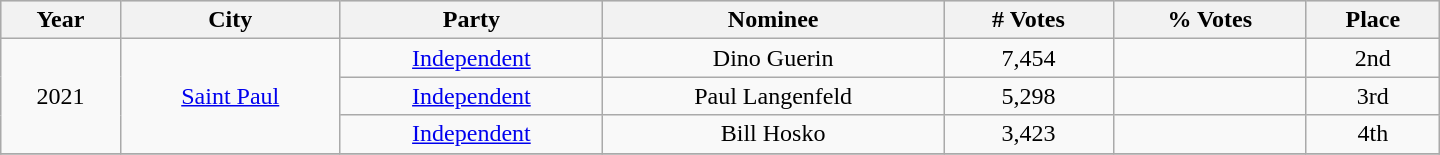<table class="wikitable sortable mw-collapsible" style="text-align:center; width:60em;">
<tr style="background:lightgrey;">
<th>Year</th>
<th>City</th>
<th>Party</th>
<th>Nominee</th>
<th># Votes</th>
<th>% Votes</th>
<th>Place</th>
</tr>
<tr>
<td rowspan="3">2021</td>
<td rowspan="3"><a href='#'>Saint Paul</a></td>
<td><a href='#'>Independent</a></td>
<td>Dino Guerin</td>
<td>7,454</td>
<td></td>
<td>2nd</td>
</tr>
<tr>
<td><a href='#'>Independent</a></td>
<td>Paul Langenfeld</td>
<td>5,298</td>
<td></td>
<td>3rd</td>
</tr>
<tr>
<td><a href='#'>Independent</a></td>
<td>Bill Hosko</td>
<td>3,423</td>
<td></td>
<td>4th</td>
</tr>
<tr>
</tr>
</table>
